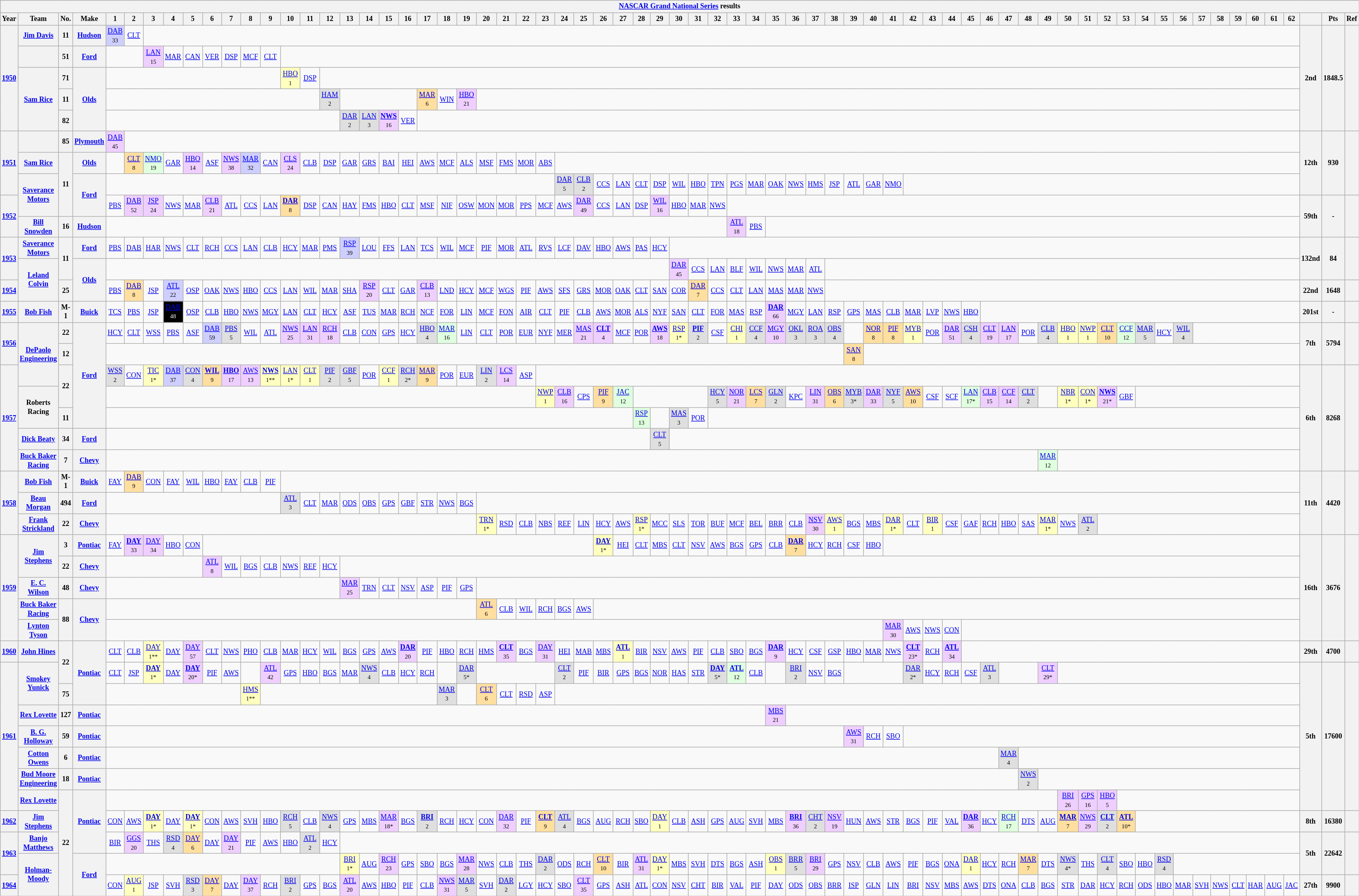<table class="wikitable" style="text-align:center; font-size:75%">
<tr>
<th colspan="69"><a href='#'>NASCAR Grand National Series</a> results</th>
</tr>
<tr>
<th>Year</th>
<th>Team</th>
<th>No.</th>
<th>Make</th>
<th>1</th>
<th>2</th>
<th>3</th>
<th>4</th>
<th>5</th>
<th>6</th>
<th>7</th>
<th>8</th>
<th>9</th>
<th>10</th>
<th>11</th>
<th>12</th>
<th>13</th>
<th>14</th>
<th>15</th>
<th>16</th>
<th>17</th>
<th>18</th>
<th>19</th>
<th>20</th>
<th>21</th>
<th>22</th>
<th>23</th>
<th>24</th>
<th>25</th>
<th>26</th>
<th>27</th>
<th>28</th>
<th>29</th>
<th>30</th>
<th>31</th>
<th>32</th>
<th>33</th>
<th>34</th>
<th>35</th>
<th>36</th>
<th>37</th>
<th>38</th>
<th>39</th>
<th>40</th>
<th>41</th>
<th>42</th>
<th>43</th>
<th>44</th>
<th>45</th>
<th>46</th>
<th>47</th>
<th>48</th>
<th>49</th>
<th>50</th>
<th>51</th>
<th>52</th>
<th>53</th>
<th>54</th>
<th>55</th>
<th>56</th>
<th>57</th>
<th>58</th>
<th>59</th>
<th>60</th>
<th>61</th>
<th>62</th>
<th></th>
<th>Pts</th>
<th>Ref</th>
</tr>
<tr>
<th rowspan=5><a href='#'>1950</a></th>
<th><a href='#'>Jim Davis</a></th>
<th>11</th>
<th><a href='#'>Hudson</a></th>
<td style="background:#CFCFFF;"><a href='#'>DAB</a><br><small>33</small></td>
<td><a href='#'>CLT</a></td>
<td colspan=60></td>
<th rowspan=5>2nd</th>
<th rowspan=5>1848.5</th>
<th rowspan=5></th>
</tr>
<tr>
<th></th>
<th>51</th>
<th><a href='#'>Ford</a></th>
<td colspan=2></td>
<td style="background:#EFCFFF;"><a href='#'>LAN</a><br><small>15</small></td>
<td><a href='#'>MAR</a></td>
<td><a href='#'>CAN</a></td>
<td><a href='#'>VER</a></td>
<td><a href='#'>DSP</a></td>
<td><a href='#'>MCF</a></td>
<td><a href='#'>CLT</a></td>
<td colspan=53></td>
</tr>
<tr>
<th rowspan=3><a href='#'>Sam Rice</a></th>
<th>71</th>
<th rowspan=3><a href='#'>Olds</a></th>
<td colspan=9></td>
<td style="background:#FFFFBF;"><a href='#'>HBO</a><br><small>1</small></td>
<td><a href='#'>DSP</a></td>
<td colspan=51></td>
</tr>
<tr>
<th>11</th>
<td colspan=11></td>
<td style="background:#DFDFDF;"><a href='#'>HAM</a><br><small>2</small></td>
<td colspan=4></td>
<td style="background:#FFDF9F;"><a href='#'>MAR</a><br><small>6</small></td>
<td><a href='#'>WIN</a></td>
<td style="background:#EFCFFF;"><a href='#'>HBO</a><br><small>21</small></td>
<td colspan=43></td>
</tr>
<tr>
<th>82</th>
<td colspan=12></td>
<td style="background:#DFDFDF;"><a href='#'>DAR</a><br><small>2</small></td>
<td style="background:#DFDFDF;"><a href='#'>LAN</a><br><small>3</small></td>
<td style="background:#EFCFFF;"><strong><a href='#'>NWS</a></strong><br><small>16</small></td>
<td><a href='#'>VER</a></td>
<td colspan=46></td>
</tr>
<tr>
<th rowspan=3><a href='#'>1951</a></th>
<th></th>
<th>85</th>
<th><a href='#'>Plymouth</a></th>
<td style="background:#EFCFFF;"><a href='#'>DAB</a><br><small>45</small></td>
<td colspan=61></td>
<th rowspan=3>12th</th>
<th rowspan=3>930</th>
<th rowspan=3></th>
</tr>
<tr>
<th><a href='#'>Sam Rice</a></th>
<th rowspan=3>11</th>
<th><a href='#'>Olds</a></th>
<td></td>
<td style="background:#FFDF9F;"><a href='#'>CLT</a><br><small>8</small></td>
<td style="background:#DFFFDF;"><a href='#'>NMO</a><br><small>19</small></td>
<td><a href='#'>GAR</a></td>
<td style="background:#EFCFFF;"><a href='#'>HBO</a><br><small>14</small></td>
<td><a href='#'>ASF</a></td>
<td style="background:#EFCFFF;"><a href='#'>NWS</a><br><small>38</small></td>
<td style="background:#CFCFFF;"><a href='#'>MAR</a><br><small>32</small></td>
<td><a href='#'>CAN</a></td>
<td style="background:#EFCFFF;"><a href='#'>CLS</a><br><small>24</small></td>
<td><a href='#'>CLB</a></td>
<td><a href='#'>DSP</a></td>
<td><a href='#'>GAR</a></td>
<td><a href='#'>GRS</a></td>
<td><a href='#'>BAI</a></td>
<td><a href='#'>HEI</a></td>
<td><a href='#'>AWS</a></td>
<td><a href='#'>MCF</a></td>
<td><a href='#'>ALS</a></td>
<td><a href='#'>MSF</a></td>
<td><a href='#'>FMS</a></td>
<td><a href='#'>MOR</a></td>
<td><a href='#'>ABS</a></td>
<td colspan=39></td>
</tr>
<tr>
<th rowspan=2><a href='#'>Saverance Motors</a></th>
<th rowspan=2><a href='#'>Ford</a></th>
<td colspan=23></td>
<td style="background:#DFDFDF;"><a href='#'>DAR</a><br><small>5</small></td>
<td style="background:#DFDFDF;"><a href='#'>CLB</a><br><small>2</small></td>
<td><a href='#'>CCS</a></td>
<td><a href='#'>LAN</a></td>
<td><a href='#'>CLT</a></td>
<td><a href='#'>DSP</a></td>
<td><a href='#'>WIL</a></td>
<td><a href='#'>HBO</a></td>
<td><a href='#'>TPN</a></td>
<td><a href='#'>PGS</a></td>
<td><a href='#'>MAR</a></td>
<td><a href='#'>OAK</a></td>
<td><a href='#'>NWS</a></td>
<td><a href='#'>HMS</a></td>
<td><a href='#'>JSP</a></td>
<td><a href='#'>ATL</a></td>
<td><a href='#'>GAR</a></td>
<td><a href='#'>NMO</a></td>
<td colspan=21></td>
</tr>
<tr>
<th rowspan=2><a href='#'>1952</a></th>
<td><a href='#'>PBS</a></td>
<td style="background:#EFCFFF;"><a href='#'>DAB</a><br><small>52</small></td>
<td style="background:#EFCFFF;"><a href='#'>JSP</a><br><small>24</small></td>
<td><a href='#'>NWS</a></td>
<td><a href='#'>MAR</a></td>
<td style="background:#EFCFFF;"><a href='#'>CLB</a><br><small>21</small></td>
<td><a href='#'>ATL</a></td>
<td><a href='#'>CCS</a></td>
<td><a href='#'>LAN</a></td>
<td style="background:#FFDF9F;"><strong><a href='#'>DAR</a></strong><br><small>8</small></td>
<td><a href='#'>DSP</a></td>
<td><a href='#'>CAN</a></td>
<td><a href='#'>HAY</a></td>
<td><a href='#'>FMS</a></td>
<td><a href='#'>HBO</a></td>
<td><a href='#'>CLT</a></td>
<td><a href='#'>MSF</a></td>
<td><a href='#'>NIF</a></td>
<td><a href='#'>OSW</a></td>
<td><a href='#'>MON</a></td>
<td><a href='#'>MOR</a></td>
<td><a href='#'>PPS</a></td>
<td><a href='#'>MCF</a></td>
<td><a href='#'>AWS</a></td>
<td style="background:#EFCFFF;"><a href='#'>DAR</a><br><small>49</small></td>
<td><a href='#'>CCS</a></td>
<td><a href='#'>LAN</a></td>
<td><a href='#'>DSP</a></td>
<td style="background:#EFCFFF;"><a href='#'>WIL</a><br><small>16</small></td>
<td><a href='#'>HBO</a></td>
<td><a href='#'>MAR</a></td>
<td><a href='#'>NWS</a></td>
<td colspan=30></td>
<th rowspan=2>59th</th>
<th rowspan=2>-</th>
<th rowspan=2></th>
</tr>
<tr>
<th><a href='#'>Bill Snowden</a></th>
<th>16</th>
<th><a href='#'>Hudson</a></th>
<td colspan=32></td>
<td style="background:#EFCFFF;"><a href='#'>ATL</a><br><small>18</small></td>
<td><a href='#'>PBS</a></td>
<td colspan=28></td>
</tr>
<tr>
<th rowspan=2><a href='#'>1953</a></th>
<th><a href='#'>Saverance Motors</a></th>
<th rowspan=2>11</th>
<th><a href='#'>Ford</a></th>
<td><a href='#'>PBS</a></td>
<td><a href='#'>DAB</a></td>
<td><a href='#'>HAR</a></td>
<td><a href='#'>NWS</a></td>
<td><a href='#'>CLT</a></td>
<td><a href='#'>RCH</a></td>
<td><a href='#'>CCS</a></td>
<td><a href='#'>LAN</a></td>
<td><a href='#'>CLB</a></td>
<td><a href='#'>HCY</a></td>
<td><a href='#'>MAR</a></td>
<td><a href='#'>PMS</a></td>
<td style="background:#CFCFFF;"><a href='#'>RSP</a><br><small>39</small></td>
<td><a href='#'>LOU</a></td>
<td><a href='#'>FFS</a></td>
<td><a href='#'>LAN</a></td>
<td><a href='#'>TCS</a></td>
<td><a href='#'>WIL</a></td>
<td><a href='#'>MCF</a></td>
<td><a href='#'>PIF</a></td>
<td><a href='#'>MOR</a></td>
<td><a href='#'>ATL</a></td>
<td><a href='#'>RVS</a></td>
<td><a href='#'>LCF</a></td>
<td><a href='#'>DAV</a></td>
<td><a href='#'>HBO</a></td>
<td><a href='#'>AWS</a></td>
<td><a href='#'>PAS</a></td>
<td><a href='#'>HCY</a></td>
<td colspan=33></td>
<th rowspan=2>132nd</th>
<th rowspan=2>84</th>
<th rowspan=2></th>
</tr>
<tr>
<th rowspan=2><a href='#'>Leland Colvin</a></th>
<th rowspan=2><a href='#'>Olds</a></th>
<td colspan=29></td>
<td style="background:#EFCFFF;"><a href='#'>DAR</a><br><small>45</small></td>
<td><a href='#'>CCS</a></td>
<td><a href='#'>LAN</a></td>
<td><a href='#'>BLF</a></td>
<td><a href='#'>WIL</a></td>
<td><a href='#'>NWS</a></td>
<td><a href='#'>MAR</a></td>
<td><a href='#'>ATL</a></td>
<td colspan=25></td>
</tr>
<tr>
<th><a href='#'>1954</a></th>
<th>25</th>
<td><a href='#'>PBS</a></td>
<td style="background:#FFDF9F;"><a href='#'>DAB</a><br><small>8</small></td>
<td><a href='#'>JSP</a></td>
<td style="background:#CFCFFF;"><a href='#'>ATL</a><br><small>22</small></td>
<td><a href='#'>OSP</a></td>
<td><a href='#'>OAK</a></td>
<td><a href='#'>NWS</a></td>
<td><a href='#'>HBO</a></td>
<td><a href='#'>CCS</a></td>
<td><a href='#'>LAN</a></td>
<td><a href='#'>WIL</a></td>
<td><a href='#'>MAR</a></td>
<td><a href='#'>SHA</a></td>
<td style="background:#EFCFFF;"><a href='#'>RSP</a><br><small>20</small></td>
<td><a href='#'>CLT</a></td>
<td><a href='#'>GAR</a></td>
<td style="background:#EFCFFF;"><a href='#'>CLB</a><br><small>13</small></td>
<td><a href='#'>LND</a></td>
<td><a href='#'>HCY</a></td>
<td><a href='#'>MCF</a></td>
<td><a href='#'>WGS</a></td>
<td><a href='#'>PIF</a></td>
<td><a href='#'>AWS</a></td>
<td><a href='#'>SFS</a></td>
<td><a href='#'>GRS</a></td>
<td><a href='#'>MOR</a></td>
<td><a href='#'>OAK</a></td>
<td><a href='#'>CLT</a></td>
<td><a href='#'>SAN</a></td>
<td><a href='#'>COR</a></td>
<td style="background:#FFDF9F;"><a href='#'>DAR</a><br><small>7</small></td>
<td><a href='#'>CCS</a></td>
<td><a href='#'>CLT</a></td>
<td><a href='#'>LAN</a></td>
<td><a href='#'>MAS</a></td>
<td><a href='#'>MAR</a></td>
<td><a href='#'>NWS</a></td>
<td colspan=25></td>
<th>22nd</th>
<th>1648</th>
<th></th>
</tr>
<tr>
<th><a href='#'>1955</a></th>
<th><a href='#'>Bob Fish</a></th>
<th>M-1</th>
<th><a href='#'>Buick</a></th>
<td><a href='#'>TCS</a></td>
<td><a href='#'>PBS</a></td>
<td><a href='#'>JSP</a></td>
<td style="background-color:#000000;color:white;"><a href='#'><span>DAB</span></a><br><small>48</small></td>
<td><a href='#'>OSP</a></td>
<td><a href='#'>CLB</a></td>
<td><a href='#'>HBO</a></td>
<td><a href='#'>NWS</a></td>
<td><a href='#'>MGY</a></td>
<td><a href='#'>LAN</a></td>
<td><a href='#'>CLT</a></td>
<td><a href='#'>HCY</a></td>
<td><a href='#'>ASF</a></td>
<td><a href='#'>TUS</a></td>
<td><a href='#'>MAR</a></td>
<td><a href='#'>RCH</a></td>
<td><a href='#'>NCF</a></td>
<td><a href='#'>FOR</a></td>
<td><a href='#'>LIN</a></td>
<td><a href='#'>MCF</a></td>
<td><a href='#'>FON</a></td>
<td><a href='#'>AIR</a></td>
<td><a href='#'>CLT</a></td>
<td><a href='#'>PIF</a></td>
<td><a href='#'>CLB</a></td>
<td><a href='#'>AWS</a></td>
<td><a href='#'>MOR</a></td>
<td><a href='#'>ALS</a></td>
<td><a href='#'>NYF</a></td>
<td><a href='#'>SAN</a></td>
<td><a href='#'>CLT</a></td>
<td><a href='#'>FOR</a></td>
<td><a href='#'>MAS</a></td>
<td><a href='#'>RSP</a></td>
<td style="background:#EFCFFF;"><strong><a href='#'>DAR</a></strong><br><small>66</small></td>
<td><a href='#'>MGY</a></td>
<td><a href='#'>LAN</a></td>
<td><a href='#'>RSP</a></td>
<td><a href='#'>GPS</a></td>
<td><a href='#'>MAS</a></td>
<td><a href='#'>CLB</a></td>
<td><a href='#'>MAR</a></td>
<td><a href='#'>LVP</a></td>
<td><a href='#'>NWS</a></td>
<td><a href='#'>HBO</a></td>
<td colspan=17></td>
<th>201st</th>
<th>-</th>
<th></th>
</tr>
<tr>
<th rowspan=2><a href='#'>1956</a></th>
<th rowspan=3><a href='#'>DePaolo Engineering</a></th>
<th>22</th>
<th rowspan=5><a href='#'>Ford</a></th>
<td><a href='#'>HCY</a></td>
<td><a href='#'>CLT</a></td>
<td><a href='#'>WSS</a></td>
<td><a href='#'>PBS</a></td>
<td><a href='#'>ASF</a></td>
<td style="background:#CFCFFF;"><a href='#'>DAB</a><br><small>59</small></td>
<td style="background:#DFDFDF;"><a href='#'>PBS</a><br><small>5</small></td>
<td><a href='#'>WIL</a></td>
<td><a href='#'>ATL</a></td>
<td style="background:#EFCFFF;"><a href='#'>NWS</a><br><small>25</small></td>
<td style="background:#EFCFFF;"><a href='#'>LAN</a><br><small>31</small></td>
<td style="background:#EFCFFF;"><a href='#'>RCH</a><br><small>18</small></td>
<td><a href='#'>CLB</a></td>
<td><a href='#'>CON</a></td>
<td><a href='#'>GPS</a></td>
<td><a href='#'>HCY</a></td>
<td style="background:#DFDFDF;"><a href='#'>HBO</a><br><small>4</small></td>
<td style="background:#DFFFDF;"><a href='#'>MAR</a><br><small>16</small></td>
<td><a href='#'>LIN</a></td>
<td><a href='#'>CLT</a></td>
<td><a href='#'>POR</a></td>
<td><a href='#'>EUR</a></td>
<td><a href='#'>NYF</a></td>
<td><a href='#'>MER</a></td>
<td style="background:#EFCFFF;"><a href='#'>MAS</a><br><small>21</small></td>
<td style="background:#EFCFFF;"><strong><a href='#'>CLT</a></strong><br><small>4</small></td>
<td><a href='#'>MCF</a></td>
<td><a href='#'>POR</a></td>
<td style="background:#EFCFFF;"><strong><a href='#'>AWS</a></strong><br><small>18</small></td>
<td style="background:#FFFFBF;"><a href='#'>RSP</a><br><small>1*</small></td>
<td style="background:#DFDFDF;"><strong><a href='#'>PIF</a></strong><br><small>2</small></td>
<td><a href='#'>CSF</a></td>
<td style="background:#FFFFBF;"><a href='#'>CHI</a><br><small>1</small></td>
<td style="background:#DFDFDF;"><a href='#'>CCF</a><br><small>4</small></td>
<td style="background:#EFCFFF;"><a href='#'>MGY</a><br><small>10</small></td>
<td style="background:#DFDFDF;"><a href='#'>OKL</a><br><small>3</small></td>
<td style="background:#DFDFDF;"><a href='#'>ROA</a><br><small>3</small></td>
<td style="background:#DFDFDF;"><a href='#'>OBS</a><br><small>4</small></td>
<td></td>
<td style="background:#FFDF9F;"><a href='#'>NOR</a><br><small>8</small></td>
<td style="background:#FFDF9F;"><a href='#'>PIF</a><br><small>8</small></td>
<td style="background:#FFFFBF;"><a href='#'>MYB</a><br><small>1</small></td>
<td><a href='#'>POR</a></td>
<td style="background:#EFCFFF;"><a href='#'>DAR</a><br><small>51</small></td>
<td style="background:#DFDFDF;"><a href='#'>CSH</a><br><small>4</small></td>
<td style="background:#EFCFFF;"><a href='#'>CLT</a><br><small>19</small></td>
<td style="background:#EFCFFF;"><a href='#'>LAN</a><br><small>17</small></td>
<td><a href='#'>POR</a></td>
<td style="background:#DFDFDF;"><a href='#'>CLB</a><br><small>4</small></td>
<td style="background:#FFFFBF;"><a href='#'>HBO</a><br><small>1</small></td>
<td style="background:#FFFFBF;"><a href='#'>NWP</a><br><small>1</small></td>
<td style="background:#FFDF9F;"><a href='#'>CLT</a><br><small>10</small></td>
<td style="background:#DFFFDF;"><a href='#'>CCF</a><br><small>12</small></td>
<td style="background:#DFDFDF;"><a href='#'>MAR</a><br><small>5</small></td>
<td><a href='#'>HCY</a></td>
<td style="background:#DFDFDF;"><a href='#'>WIL</a><br><small>4</small></td>
<td colspan=6></td>
<th rowspan=2>7th</th>
<th rowspan=2>5794</th>
<th rowspan=2></th>
</tr>
<tr>
<th>12</th>
<td colspan=38></td>
<td style="background:#FFDF9F;"><a href='#'>SAN</a><br><small>8</small></td>
<td colspan=23></td>
</tr>
<tr>
<th rowspan=5><a href='#'>1957</a></th>
<th rowspan=2>22</th>
<td style="background:#DFDFDF;"><a href='#'>WSS</a><br><small>2</small></td>
<td><a href='#'>CON</a></td>
<td style="background:#FFFFBF;"><a href='#'>TIC</a><br><small>1*</small></td>
<td style="background:#CFCFFF;"><a href='#'>DAB</a><br><small>37</small></td>
<td style="background:#DFDFDF;"><a href='#'>CON</a><br><small>4</small></td>
<td style="background:#FFDF9F;"><strong><a href='#'>WIL</a></strong><br><small>9</small></td>
<td style="background:#EFCFFF;"><strong><a href='#'>HBO</a></strong><br><small>17</small></td>
<td style="background:#EFCFFF;"><a href='#'>AWS</a><br><small>13</small></td>
<td style="background:#FFFFBF;"><strong><a href='#'>NWS</a></strong><br><small>1**</small></td>
<td style="background:#FFFFBF;"><a href='#'>LAN</a><br><small>1*</small></td>
<td style="background:#FFFFBF;"><a href='#'>CLT</a><br><small>1</small></td>
<td style="background:#DFDFDF;"><a href='#'>PIF</a><br><small>2</small></td>
<td style="background:#DFDFDF;"><a href='#'>GBF</a><br><small>5</small></td>
<td><a href='#'>POR</a></td>
<td style="background:#FFFFBF;"><a href='#'>CCF</a><br><small>1</small></td>
<td style="background:#DFDFDF;"><a href='#'>RCH</a><br><small>2*</small></td>
<td style="background:#FFDF9F;"><a href='#'>MAR</a><br><small>9</small></td>
<td><a href='#'>POR</a></td>
<td><a href='#'>EUR</a></td>
<td style="background:#DFDFDF;"><a href='#'>LIN</a><br><small>2</small></td>
<td style="background:#EFCFFF;"><a href='#'>LCS</a><br><small>14</small></td>
<td><a href='#'>ASP</a></td>
<td colspan=40></td>
<th rowspan=5>6th</th>
<th rowspan=5>8268</th>
<th rowspan=5></th>
</tr>
<tr>
<th rowspan=2>Roberts Racing</th>
<td colspan=22></td>
<td style="background:#FFFFBF;"><a href='#'>NWP</a><br><small>1</small></td>
<td style="background:#EFCFFF;"><a href='#'>CLB</a><br><small>16</small></td>
<td><a href='#'>CPS</a></td>
<td style="background:#FFDF9F;"><a href='#'>PIF</a><br><small>9</small></td>
<td style="background:#DFFFDF;"><a href='#'>JAC</a><br><small>12</small></td>
<td colspan=4></td>
<td style="background:#DFDFDF;"><a href='#'>HCY</a><br><small>5</small></td>
<td style="background:#EFCFFF;"><a href='#'>NOR</a><br><small>21</small></td>
<td style="background:#FFDF9F;"><a href='#'>LCS</a><br><small>7</small></td>
<td style="background:#DFDFDF;"><a href='#'>GLN</a><br><small>2</small></td>
<td><a href='#'>KPC</a></td>
<td style="background:#EFCFFF;"><a href='#'>LIN</a><br><small>31</small></td>
<td style="background:#FFDF9F;"><a href='#'>OBS</a><br><small>6</small></td>
<td style="background:#DFDFDF;"><a href='#'>MYB</a><br><small>3*</small></td>
<td style="background:#EFCFFF;"><a href='#'>DAR</a><br><small>33</small></td>
<td style="background:#DFDFDF;"><a href='#'>NYF</a><br><small>5</small></td>
<td style="background:#FFDF9F;"><a href='#'>AWS</a><br><small>10</small></td>
<td><a href='#'>CSF</a></td>
<td><a href='#'>SCF</a></td>
<td style="background:#DFFFDF;"><a href='#'>LAN</a><br><small>17*</small></td>
<td style="background:#EFCFFF;"><a href='#'>CLB</a><br><small>15</small></td>
<td style="background:#EFCFFF;"><a href='#'>CCF</a><br><small>14</small></td>
<td style="background:#DFDFDF;"><a href='#'>CLT</a><br><small>2</small></td>
<td></td>
<td style="background:#FFFFBF;"><a href='#'>NBR</a><br><small>1*</small></td>
<td style="background:#FFFFBF;"><a href='#'>CON</a><br><small>1*</small></td>
<td style="background:#EFCFFF;"><strong><a href='#'>NWS</a></strong><br><small>21*</small></td>
<td><a href='#'>GBF</a></td>
<td colspan=9></td>
</tr>
<tr>
<th>11</th>
<td colspan=27></td>
<td style="background:#DFFFDF;"><a href='#'>RSP</a><br><small>13</small></td>
<td></td>
<td style="background:#DFDFDF;"><a href='#'>MAS</a><br><small>3</small></td>
<td><a href='#'>POR</a></td>
</tr>
<tr>
<th><a href='#'>Dick Beaty</a></th>
<th>34</th>
<th><a href='#'>Ford</a></th>
<td colspan=28></td>
<td style="background:#DFDFDF;"><a href='#'>CLT</a><br><small>5</small></td>
<td colspan=33></td>
</tr>
<tr>
<th><a href='#'>Buck Baker Racing</a></th>
<th>7</th>
<th><a href='#'>Chevy</a></th>
<td colspan=48></td>
<td style="background:#DFFFDF;"><a href='#'>MAR</a><br><small>12</small></td>
<td colspan=13></td>
</tr>
<tr>
<th rowspan=3><a href='#'>1958</a></th>
<th><a href='#'>Bob Fish</a></th>
<th>M-1</th>
<th><a href='#'>Buick</a></th>
<td><a href='#'>FAY</a></td>
<td style="background:#FFDF9F;"><a href='#'>DAB</a><br><small>9</small></td>
<td><a href='#'>CON</a></td>
<td><a href='#'>FAY</a></td>
<td><a href='#'>WIL</a></td>
<td><a href='#'>HBO</a></td>
<td><a href='#'>FAY</a></td>
<td><a href='#'>CLB</a></td>
<td><a href='#'>PIF</a></td>
<td colspan=53></td>
<th rowspan=3>11th</th>
<th rowspan=3>4420</th>
<th rowspan=3></th>
</tr>
<tr>
<th><a href='#'>Beau Morgan</a></th>
<th>494</th>
<th><a href='#'>Ford</a></th>
<td colspan=9></td>
<td style="background:#DFDFDF;"><a href='#'>ATL</a><br><small>3</small></td>
<td><a href='#'>CLT</a></td>
<td><a href='#'>MAR</a></td>
<td><a href='#'>ODS</a></td>
<td><a href='#'>OBS</a></td>
<td><a href='#'>GPS</a></td>
<td><a href='#'>GBF</a></td>
<td><a href='#'>STR</a></td>
<td><a href='#'>NWS</a></td>
<td><a href='#'>BGS</a></td>
<td colspan=43></td>
</tr>
<tr>
<th><a href='#'>Frank Strickland</a></th>
<th>22</th>
<th><a href='#'>Chevy</a></th>
<td colspan=19></td>
<td style="background:#FFFFBF;"><a href='#'>TRN</a><br><small>1*</small></td>
<td><a href='#'>RSD</a></td>
<td><a href='#'>CLB</a></td>
<td><a href='#'>NBS</a></td>
<td><a href='#'>REF</a></td>
<td><a href='#'>LIN</a></td>
<td><a href='#'>HCY</a></td>
<td><a href='#'>AWS</a></td>
<td style="background:#FFFFBF;"><a href='#'>RSP</a><br><small>1*</small></td>
<td><a href='#'>MCC</a></td>
<td><a href='#'>SLS</a></td>
<td><a href='#'>TOR</a></td>
<td><a href='#'>BUF</a></td>
<td><a href='#'>MCF</a></td>
<td><a href='#'>BEL</a></td>
<td><a href='#'>BRR</a></td>
<td><a href='#'>CLB</a></td>
<td style="background:#EFCFFF;"><a href='#'>NSV</a><br><small>30</small></td>
<td style="background:#FFFFBF;"><a href='#'>AWS</a><br><small>1</small></td>
<td><a href='#'>BGS</a></td>
<td><a href='#'>MBS</a></td>
<td style="background:#FFFFBF;"><a href='#'>DAR</a><br><small>1*</small></td>
<td><a href='#'>CLT</a></td>
<td style="background:#FFFFBF;"><a href='#'>BIR</a><br><small>1</small></td>
<td><a href='#'>CSF</a></td>
<td><a href='#'>GAF</a></td>
<td><a href='#'>RCH</a></td>
<td><a href='#'>HBO</a></td>
<td><a href='#'>SAS</a></td>
<td style="background:#FFFFBF;"><a href='#'>MAR</a><br><small>1*</small></td>
<td><a href='#'>NWS</a></td>
<td style="background:#DFDFDF;"><a href='#'>ATL</a><br><small>2</small></td>
<td colspan=11></td>
</tr>
<tr>
<th rowspan=5><a href='#'>1959</a></th>
<th rowspan=2><a href='#'>Jim Stephens</a></th>
<th>3</th>
<th><a href='#'>Pontiac</a></th>
<td><a href='#'>FAY</a></td>
<td style="background:#EFCFFF;"><strong><a href='#'>DAY</a></strong><br><small>33</small></td>
<td style="background:#EFCFFF;"><a href='#'>DAY</a><br><small>34</small></td>
<td><a href='#'>HBO</a></td>
<td><a href='#'>CON</a></td>
<td colspan=20></td>
<td style="background:#FFFFBF;"><strong><a href='#'>DAY</a></strong><br><small>1*</small></td>
<td><a href='#'>HEI</a></td>
<td><a href='#'>CLT</a></td>
<td><a href='#'>MBS</a></td>
<td><a href='#'>CLT</a></td>
<td><a href='#'>NSV</a></td>
<td><a href='#'>AWS</a></td>
<td><a href='#'>BGS</a></td>
<td><a href='#'>GPS</a></td>
<td><a href='#'>CLB</a></td>
<td style="background:#FFDF9F;"><strong><a href='#'>DAR</a></strong><br><small>7</small></td>
<td><a href='#'>HCY</a></td>
<td><a href='#'>RCH</a></td>
<td><a href='#'>CSF</a></td>
<td><a href='#'>HBO</a></td>
<td colspan=22></td>
<th rowspan=5>16th</th>
<th rowspan=5>3676</th>
<th rowspan=5></th>
</tr>
<tr>
<th>22</th>
<th><a href='#'>Chevy</a></th>
<td colspan=5></td>
<td style="background:#EFCFFF;"><a href='#'>ATL</a><br><small>8</small></td>
<td><a href='#'>WIL</a></td>
<td><a href='#'>BGS</a></td>
<td><a href='#'>CLB</a></td>
<td><a href='#'>NWS</a></td>
<td><a href='#'>REF</a></td>
<td><a href='#'>HCY</a></td>
<td colspan=50></td>
</tr>
<tr>
<th><a href='#'>E. C. Wilson</a></th>
<th>48</th>
<th><a href='#'>Chevy</a></th>
<td colspan=12></td>
<td style="background:#EFCFFF;"><a href='#'>MAR</a><br><small>25</small></td>
<td><a href='#'>TRN</a></td>
<td><a href='#'>CLT</a></td>
<td><a href='#'>NSV</a></td>
<td><a href='#'>ASP</a></td>
<td><a href='#'>PIF</a></td>
<td><a href='#'>GPS</a></td>
<td colspan=43></td>
</tr>
<tr>
<th><a href='#'>Buck Baker Racing</a></th>
<th rowspan=2>88</th>
<th rowspan=2><a href='#'>Chevy</a></th>
<td colspan=19></td>
<td style="background:#FFDF9F;"><a href='#'>ATL</a><br><small>6</small></td>
<td><a href='#'>CLB</a></td>
<td><a href='#'>WIL</a></td>
<td><a href='#'>RCH</a></td>
<td><a href='#'>BGS</a></td>
<td><a href='#'>AWS</a></td>
<td colspan=37></td>
</tr>
<tr>
<th><a href='#'>Lynton Tyson</a></th>
<td colspan=40></td>
<td style="background:#EFCFFF;"><a href='#'>MAR</a><br><small>30</small></td>
<td><a href='#'>AWS</a></td>
<td><a href='#'>NWS</a></td>
<td><a href='#'>CON</a></td>
<td colspan=18></td>
</tr>
<tr>
<th><a href='#'>1960</a></th>
<th><a href='#'>John Hines</a></th>
<th rowspan=2>22</th>
<th rowspan=3><a href='#'>Pontiac</a></th>
<td><a href='#'>CLT</a></td>
<td><a href='#'>CLB</a></td>
<td style="background:#FFFFBF;"><a href='#'>DAY</a><br><small>1**</small></td>
<td><a href='#'>DAY</a></td>
<td style="background:#EFCFFF;"><a href='#'>DAY</a><br><small>57</small></td>
<td><a href='#'>CLT</a></td>
<td><a href='#'>NWS</a></td>
<td><a href='#'>PHO</a></td>
<td><a href='#'>CLB</a></td>
<td><a href='#'>MAR</a></td>
<td><a href='#'>HCY</a></td>
<td><a href='#'>WIL</a></td>
<td><a href='#'>BGS</a></td>
<td><a href='#'>GPS</a></td>
<td><a href='#'>AWS</a></td>
<td style="background:#EFCFFF;"><strong><a href='#'>DAR</a></strong><br><small>20</small></td>
<td><a href='#'>PIF</a></td>
<td><a href='#'>HBO</a></td>
<td><a href='#'>RCH</a></td>
<td><a href='#'>HMS</a></td>
<td style="background:#EFCFFF;"><strong><a href='#'>CLT</a></strong><br><small>35</small></td>
<td><a href='#'>BGS</a></td>
<td style="background:#EFCFFF;"><a href='#'>DAY</a><br><small>31</small></td>
<td><a href='#'>HEI</a></td>
<td><a href='#'>MAB</a></td>
<td><a href='#'>MBS</a></td>
<td style="background:#FFFFBF;"><strong><a href='#'>ATL</a></strong><br><small>1</small></td>
<td><a href='#'>BIR</a></td>
<td><a href='#'>NSV</a></td>
<td><a href='#'>AWS</a></td>
<td><a href='#'>PIF</a></td>
<td><a href='#'>CLB</a></td>
<td><a href='#'>SBO</a></td>
<td><a href='#'>BGS</a></td>
<td style="background:#EFCFFF;"><strong><a href='#'>DAR</a></strong><br><small>9</small></td>
<td><a href='#'>HCY</a></td>
<td><a href='#'>CSF</a></td>
<td><a href='#'>GSP</a></td>
<td><a href='#'>HBO</a></td>
<td><a href='#'>MAR</a></td>
<td><a href='#'>NWS</a></td>
<td style="background:#EFCFFF;"><strong><a href='#'>CLT</a></strong><br><small>23*</small></td>
<td><a href='#'>RCH</a></td>
<td style="background:#EFCFFF;"><strong><a href='#'>ATL</a></strong><br><small>34</small></td>
<td colspan=18></td>
<th>29th</th>
<th>4700</th>
<th></th>
</tr>
<tr>
<th rowspan=7><a href='#'>1961</a></th>
<th rowspan=2><a href='#'>Smokey Yunick</a></th>
<td><a href='#'>CLT</a></td>
<td><a href='#'>JSP</a></td>
<td style="background:#FFFFBF;"><strong><a href='#'>DAY</a></strong><br><small>1*</small></td>
<td><a href='#'>DAY</a></td>
<td style="background:#EFCFFF;"><strong><a href='#'>DAY</a></strong><br><small>20*</small></td>
<td><a href='#'>PIF</a></td>
<td><a href='#'>AWS</a></td>
<td></td>
<td style="background:#EFCFFF;"><a href='#'>ATL</a><br><small>42</small></td>
<td><a href='#'>GPS</a></td>
<td><a href='#'>HBO</a></td>
<td><a href='#'>BGS</a></td>
<td><a href='#'>MAR</a></td>
<td style="background:#DFDFDF;"><a href='#'>NWS</a><br><small>4</small></td>
<td><a href='#'>CLB</a></td>
<td><a href='#'>HCY</a></td>
<td><a href='#'>RCH</a></td>
<td></td>
<td style="background:#DFDFDF;"><a href='#'>DAR</a><br><small>5*</small></td>
<td colspan=4></td>
<td style="background:#DFDFDF;"><a href='#'>CLT</a><br><small>2</small></td>
<td><a href='#'>PIF</a></td>
<td><a href='#'>BIR</a></td>
<td><a href='#'>GPS</a></td>
<td><a href='#'>BGS</a></td>
<td><a href='#'>NOR</a></td>
<td><a href='#'>HAS</a></td>
<td><a href='#'>STR</a></td>
<td style="background:#DFDFDF;"><strong><a href='#'>DAY</a></strong><br><small>5*</small></td>
<td style="background:#DFFFDF;"><strong><a href='#'>ATL</a></strong><br><small>12</small></td>
<td><a href='#'>CLB</a></td>
<td></td>
<td style="background:#DFDFDF;"><a href='#'>BRI</a><br><small>2</small></td>
<td><a href='#'>NSV</a></td>
<td><a href='#'>BGS</a></td>
<td colspan=3></td>
<td style="background:#DFDFDF;"><a href='#'>DAR</a><br><small>2*</small></td>
<td><a href='#'>HCY</a></td>
<td><a href='#'>RCH</a></td>
<td><a href='#'>CSF</a></td>
<td style="background:#DFDFDF;"><a href='#'>ATL</a><br><small>3</small></td>
<td colspan=2></td>
<td style="background:#EFCFFF;"><a href='#'>CLT</a><br><small>29*</small></td>
<td colspan=13></td>
<th rowspan=7>5th</th>
<th rowspan=7>17600</th>
<th rowspan=7></th>
</tr>
<tr>
<th>75</th>
<td colspan=7></td>
<td style="background:#FFFFBF;"><a href='#'>HMS</a><br><small>1**</small></td>
<td colspan=9></td>
<td style="background:#DFDFDF;"><a href='#'>MAR</a><br><small>3</small></td>
<td></td>
<td style="background:#FFDF9F;"><a href='#'>CLT</a><br><small>6</small></td>
<td><a href='#'>CLT</a></td>
<td><a href='#'>RSD</a></td>
<td><a href='#'>ASP</a></td>
<td colspan=39></td>
</tr>
<tr>
<th><a href='#'>Rex Lovette</a></th>
<th>127</th>
<th><a href='#'>Pontiac</a></th>
<td colspan=34></td>
<td style="background:#EFCFFF;"><a href='#'>MBS</a><br><small>21</small></td>
<td colspan=27></td>
</tr>
<tr>
<th><a href='#'>B. G. Holloway</a></th>
<th>59</th>
<th><a href='#'>Pontiac</a></th>
<td colspan=38></td>
<td style="background:#EFCFFF;"><a href='#'>AWS</a><br><small>31</small></td>
<td><a href='#'>RCH</a></td>
<td><a href='#'>SBO</a></td>
<td colspan=21></td>
</tr>
<tr>
<th><a href='#'>Cotton Owens</a></th>
<th>6</th>
<th><a href='#'>Pontiac</a></th>
<td colspan=46></td>
<td style="background:#DFDFDF;"><a href='#'>MAR</a><br><small>4</small></td>
<td colspan=15></td>
</tr>
<tr>
<th><a href='#'>Bud Moore Engineering</a></th>
<th>18</th>
<th><a href='#'>Pontiac</a></th>
<td colspan=47></td>
<td style="background:#DFDFDF;"><a href='#'>NWS</a><br><small>2</small></td>
<td colspan=14></td>
</tr>
<tr>
<th><a href='#'>Rex Lovette</a></th>
<th rowspan=5>22</th>
<th rowspan=3><a href='#'>Pontiac</a></th>
<td colspan=49></td>
<td style="background:#EFCFFF;"><a href='#'>BRI</a><br><small>26</small></td>
<td style="background:#EFCFFF;"><a href='#'>GPS</a><br><small>16</small></td>
<td style="background:#EFCFFF;"><a href='#'>HBO</a><br><small>5</small></td>
<td colspan=10></td>
</tr>
<tr>
<th><a href='#'>1962</a></th>
<th><a href='#'>Jim Stephens</a></th>
<td><a href='#'>CON</a></td>
<td><a href='#'>AWS</a></td>
<td style="background:#FFFFBF;"><strong><a href='#'>DAY</a></strong><br><small>1*</small></td>
<td><a href='#'>DAY</a></td>
<td style="background:#FFFFBF;"><strong><a href='#'>DAY</a></strong><br><small>1*</small></td>
<td><a href='#'>CON</a></td>
<td><a href='#'>AWS</a></td>
<td><a href='#'>SVH</a></td>
<td><a href='#'>HBO</a></td>
<td style="background:#DFDFDF;"><a href='#'>RCH</a><br><small>5</small></td>
<td><a href='#'>CLB</a></td>
<td style="background:#DFDFDF;"><a href='#'>NWS</a><br><small>4</small></td>
<td><a href='#'>GPS</a></td>
<td><a href='#'>MBS</a></td>
<td style="background:#EFCFFF;"><a href='#'>MAR</a><br><small>18*</small></td>
<td><a href='#'>BGS</a></td>
<td style="background:#DFDFDF;"><strong><a href='#'>BRI</a></strong><br><small>2</small></td>
<td><a href='#'>RCH</a></td>
<td><a href='#'>HCY</a></td>
<td><a href='#'>CON</a></td>
<td style="background:#EFCFFF;"><a href='#'>DAR</a><br><small>32</small></td>
<td><a href='#'>PIF</a></td>
<td style="background:#FFDF9F;"><strong><a href='#'>CLT</a></strong><br><small>9</small></td>
<td style="background:#DFDFDF;"><a href='#'>ATL</a><br><small>4</small></td>
<td><a href='#'>BGS</a></td>
<td><a href='#'>AUG</a></td>
<td><a href='#'>RCH</a></td>
<td><a href='#'>SBO</a></td>
<td style="background:#FFFFBF;"><a href='#'>DAY</a><br><small>1</small></td>
<td><a href='#'>CLB</a></td>
<td><a href='#'>ASH</a></td>
<td><a href='#'>GPS</a></td>
<td><a href='#'>AUG</a></td>
<td><a href='#'>SVH</a></td>
<td><a href='#'>MBS</a></td>
<td style="background:#EFCFFF;"><strong><a href='#'>BRI</a></strong><br><small>36</small></td>
<td style="background:#DFDFDF;"><a href='#'>CHT</a><br><small>2</small></td>
<td style="background:#EFCFFF;"><a href='#'>NSV</a><br><small>19</small></td>
<td><a href='#'>HUN</a></td>
<td><a href='#'>AWS</a></td>
<td><a href='#'>STR</a></td>
<td><a href='#'>BGS</a></td>
<td><a href='#'>PIF</a></td>
<td><a href='#'>VAL</a></td>
<td style="background:#EFCFFF;"><strong><a href='#'>DAR</a></strong><br><small>36</small></td>
<td><a href='#'>HCY</a></td>
<td style="background:#DFFFDF;"><a href='#'>RCH</a><br><small>17</small></td>
<td><a href='#'>DTS</a></td>
<td><a href='#'>AUG</a></td>
<td style="background:#FFDF9F;"><strong><a href='#'>MAR</a></strong><br><small>7</small></td>
<td style="background:#EFCFFF;"><a href='#'>NWS</a><br><small>29</small></td>
<td style="background:#DFDFDF;"><strong><a href='#'>CLT</a></strong><br><small>2</small></td>
<td style="background:#FFDF9F;"><strong><a href='#'>ATL</a></strong><br><small>10*</small></td>
<td colspan=9></td>
<th>8th</th>
<th>16380</th>
<th></th>
</tr>
<tr>
<th rowspan=2><a href='#'>1963</a></th>
<th><a href='#'>Banjo Matthews</a></th>
<td><a href='#'>BIR</a></td>
<td style="background:#EFCFFF;"><a href='#'>GGS</a><br><small>20</small></td>
<td><a href='#'>THS</a></td>
<td style="background:#DFDFDF;"><a href='#'>RSD</a><br><small>4</small></td>
<td style="background:#FFDF9F;"><a href='#'>DAY</a><br><small>6</small></td>
<td><a href='#'>DAY</a></td>
<td style="background:#EFCFFF;"><a href='#'>DAY</a><br><small>21</small></td>
<td><a href='#'>PIF</a></td>
<td><a href='#'>AWS</a></td>
<td><a href='#'>HBO</a></td>
<td style="background:#DFDFDF;"><a href='#'>ATL</a><br><small>2</small></td>
<td><a href='#'>HCY</a></td>
<td colspan=50></td>
<th rowspan=2>5th</th>
<th rowspan=2>22642</th>
<th rowspan=2></th>
</tr>
<tr>
<th rowspan=2><a href='#'>Holman-Moody</a></th>
<th rowspan=2><a href='#'>Ford</a></th>
<td colspan=12></td>
<td style="background:#FFFFBF;"><a href='#'>BRI</a><br><small>1*</small></td>
<td><a href='#'>AUG</a></td>
<td style="background:#EFCFFF;"><a href='#'>RCH</a><br><small>23</small></td>
<td><a href='#'>GPS</a></td>
<td><a href='#'>SBO</a></td>
<td><a href='#'>BGS</a></td>
<td style="background:#EFCFFF;"><a href='#'>MAR</a><br><small>28</small></td>
<td><a href='#'>NWS</a></td>
<td><a href='#'>CLB</a></td>
<td><a href='#'>THS</a></td>
<td style="background:#DFDFDF;"><a href='#'>DAR</a><br><small>2</small></td>
<td><a href='#'>ODS</a></td>
<td><a href='#'>RCH</a></td>
<td style="background:#FFDF9F;"><a href='#'>CLT</a><br><small>10</small></td>
<td><a href='#'>BIR</a></td>
<td style="background:#EFCFFF;"><a href='#'>ATL</a><br><small>31</small></td>
<td style="background:#FFFFBF;"><a href='#'>DAY</a><br><small>1*</small></td>
<td><a href='#'>MBS</a></td>
<td><a href='#'>SVH</a></td>
<td><a href='#'>DTS</a></td>
<td><a href='#'>BGS</a></td>
<td><a href='#'>ASH</a></td>
<td style="background:#FFFFBF;"><a href='#'>OBS</a><br><small>1</small></td>
<td style="background:#DFDFDF;"><a href='#'>BRR</a><br><small>5</small></td>
<td style="background:#EFCFFF;"><a href='#'>BRI</a><br><small>29</small></td>
<td><a href='#'>GPS</a></td>
<td><a href='#'>NSV</a></td>
<td><a href='#'>CLB</a></td>
<td><a href='#'>AWS</a></td>
<td><a href='#'>PIF</a></td>
<td><a href='#'>BGS</a></td>
<td><a href='#'>ONA</a></td>
<td style="background:#FFFFBF;"><a href='#'>DAR</a><br><small>1</small></td>
<td><a href='#'>HCY</a></td>
<td><a href='#'>RCH</a></td>
<td style="background:#FFDF9F;"><a href='#'>MAR</a><br><small>7</small></td>
<td><a href='#'>DTS</a></td>
<td style="background:#DFDFDF;"><a href='#'>NWS</a><br><small>4*</small></td>
<td><a href='#'>THS</a></td>
<td style="background:#DFDFDF;"><a href='#'>CLT</a><br><small>4</small></td>
<td><a href='#'>SBO</a></td>
<td><a href='#'>HBO</a></td>
<td style="background:#DFDFDF;"><a href='#'>RSD</a><br><small>4</small></td>
<td colspan=7></td>
</tr>
<tr>
<th><a href='#'>1964</a></th>
<td><a href='#'>CON</a></td>
<td style="background:#FFFFBF;"><a href='#'>AUG</a><br><small>1</small></td>
<td><a href='#'>JSP</a></td>
<td><a href='#'>SVH</a></td>
<td style="background:#DFDFDF;"><a href='#'>RSD</a><br><small>3</small></td>
<td style="background:#FFDF9F;"><a href='#'>DAY</a><br><small>7</small></td>
<td><a href='#'>DAY</a></td>
<td style="background:#EFCFFF;"><a href='#'>DAY</a><br><small>37</small></td>
<td><a href='#'>RCH</a></td>
<td style="background:#DFDFDF;"><a href='#'>BRI</a><br><small>2</small></td>
<td><a href='#'>GPS</a></td>
<td><a href='#'>BGS</a></td>
<td style="background:#EFCFFF;"><a href='#'>ATL</a><br><small>20</small></td>
<td><a href='#'>AWS</a></td>
<td><a href='#'>HBO</a></td>
<td><a href='#'>PIF</a></td>
<td><a href='#'>CLB</a></td>
<td style="background:#EFCFFF;"><a href='#'>NWS</a><br><small>31</small></td>
<td style="background:#DFDFDF;"><a href='#'>MAR</a><br><small>5</small></td>
<td><a href='#'>SVH</a></td>
<td style="background:#DFDFDF;"><a href='#'>DAR</a><br><small>2</small></td>
<td><a href='#'>LGY</a></td>
<td><a href='#'>HCY</a></td>
<td><a href='#'>SBO</a></td>
<td style="background:#EFCFFF;"><a href='#'>CLT</a><br><small>35</small></td>
<td><a href='#'>GPS</a></td>
<td><a href='#'>ASH</a></td>
<td><a href='#'>ATL</a></td>
<td><a href='#'>CON</a></td>
<td><a href='#'>NSV</a></td>
<td><a href='#'>CHT</a></td>
<td><a href='#'>BIR</a></td>
<td><a href='#'>VAL</a></td>
<td><a href='#'>PIF</a></td>
<td><a href='#'>DAY</a></td>
<td><a href='#'>ODS</a></td>
<td><a href='#'>OBS</a></td>
<td><a href='#'>BRR</a></td>
<td><a href='#'>ISP</a></td>
<td><a href='#'>GLN</a></td>
<td><a href='#'>LIN</a></td>
<td><a href='#'>BRI</a></td>
<td><a href='#'>NSV</a></td>
<td><a href='#'>MBS</a></td>
<td><a href='#'>AWS</a></td>
<td><a href='#'>DTS</a></td>
<td><a href='#'>ONA</a></td>
<td><a href='#'>CLB</a></td>
<td><a href='#'>BGS</a></td>
<td><a href='#'>STR</a></td>
<td><a href='#'>DAR</a></td>
<td><a href='#'>HCY</a></td>
<td><a href='#'>RCH</a></td>
<td><a href='#'>ODS</a></td>
<td><a href='#'>HBO</a></td>
<td><a href='#'>MAR</a></td>
<td><a href='#'>SVH</a></td>
<td><a href='#'>NWS</a></td>
<td><a href='#'>CLT</a></td>
<td><a href='#'>HAR</a></td>
<td><a href='#'>AUG</a></td>
<td><a href='#'>JAC</a></td>
<th>27th</th>
<th>9900</th>
<th></th>
</tr>
</table>
